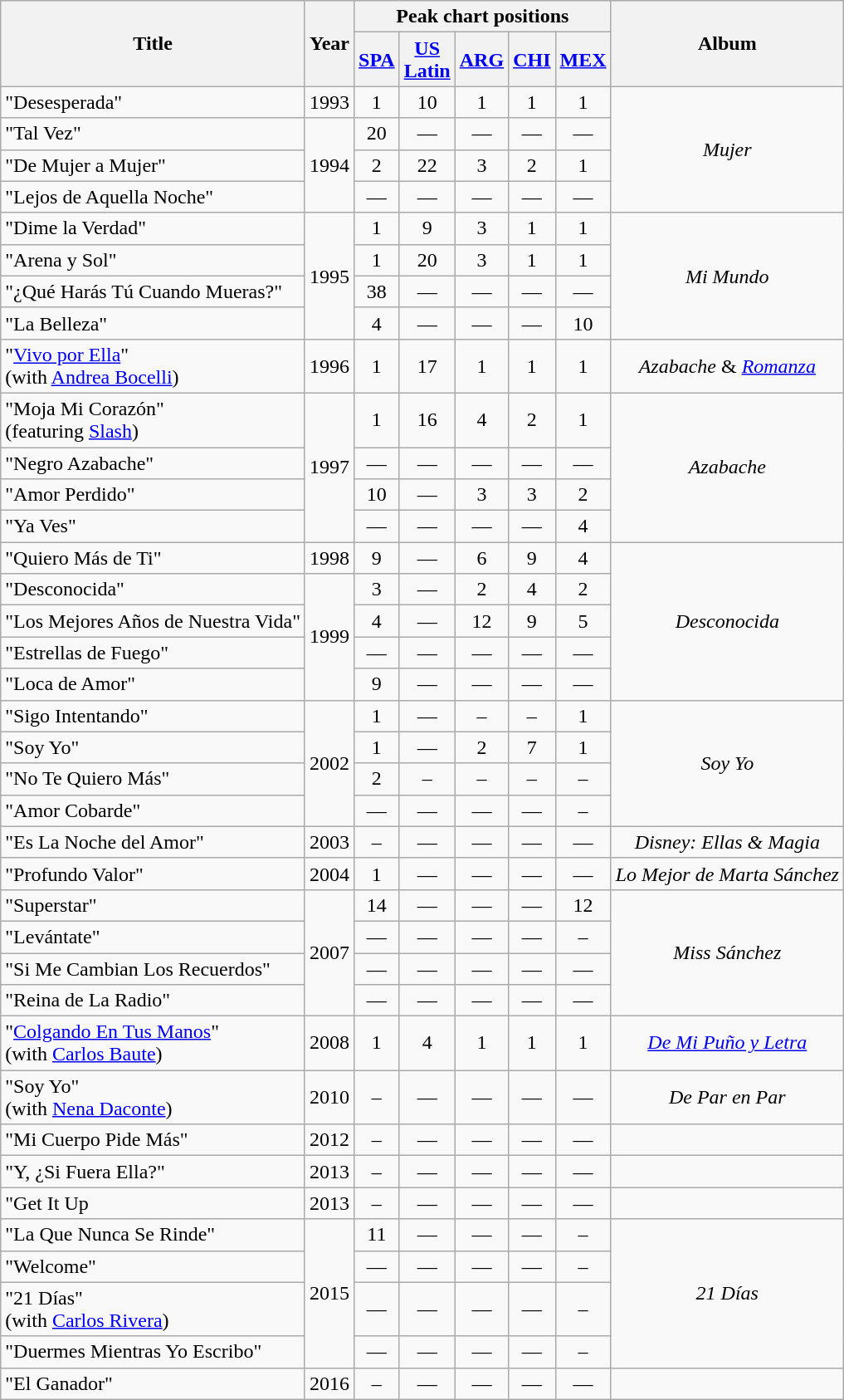<table class="wikitable plainrowheaders" style="text-align:center;">
<tr>
<th rowspan="2" scope="col">Title</th>
<th rowspan="2" scope="col">Year</th>
<th colspan="5">Peak chart positions</th>
<th rowspan="2" scope="col">Album</th>
</tr>
<tr>
<th width="25"><a href='#'>SPA</a></th>
<th width="25"><a href='#'>US Latin</a></th>
<th width="25"><a href='#'>ARG</a></th>
<th width="25"><a href='#'>CHI</a></th>
<th width="25"><a href='#'>MEX</a></th>
</tr>
<tr>
<td align="left">"Desesperada"</td>
<td align="center" rowspan="1">1993</td>
<td align="center">1</td>
<td align="center">10</td>
<td align="center">1</td>
<td align="center">1</td>
<td align="center">1</td>
<td rowspan="4"><em>Mujer</em></td>
</tr>
<tr>
<td align="left">"Tal Vez"</td>
<td align="center" rowspan="3">1994</td>
<td align="center">20</td>
<td align="center">—</td>
<td align="center">—</td>
<td align="center">—</td>
<td align="center">—</td>
</tr>
<tr>
<td align="left">"De Mujer a Mujer"</td>
<td align="center">2</td>
<td align="center">22</td>
<td align="center">3</td>
<td align="center">2</td>
<td align="center">1</td>
</tr>
<tr>
<td align="left">"Lejos de Aquella Noche"</td>
<td align="center">—</td>
<td align="center">—</td>
<td align="center">—</td>
<td align="center">—</td>
<td align="center">—</td>
</tr>
<tr>
<td align="left">"Dime la Verdad"</td>
<td align="center" rowspan="4">1995</td>
<td align="center">1</td>
<td align="center">9</td>
<td align="center">3</td>
<td align="center">1</td>
<td align="center">1</td>
<td rowspan="4"><em>Mi Mundo</em></td>
</tr>
<tr>
<td align="left">"Arena y Sol"</td>
<td align="center">1</td>
<td align="center">20</td>
<td align="center">3</td>
<td align="center">1</td>
<td align="center">1</td>
</tr>
<tr>
<td align="left">"¿Qué Harás Tú Cuando Mueras?"</td>
<td align="center">38</td>
<td align="center">—</td>
<td align="center">—</td>
<td align="center">—</td>
<td align="center">—</td>
</tr>
<tr>
<td align="left">"La Belleza"</td>
<td align="center">4</td>
<td align="center">—</td>
<td align="center">—</td>
<td align="center">—</td>
<td align="center">10</td>
</tr>
<tr>
<td align="left">"<a href='#'>Vivo por Ella</a>" <br><span>(with <a href='#'>Andrea Bocelli</a>)</span></td>
<td rowspan="1" align="center">1996</td>
<td align="center">1</td>
<td align="center">17</td>
<td align="center">1</td>
<td align="center">1</td>
<td align="center">1</td>
<td rowspan="1"><em>Azabache</em> & <em><a href='#'>Romanza</a></em></td>
</tr>
<tr>
<td align="left">"Moja Mi Corazón" <br><span>(featuring <a href='#'>Slash</a>)</span></td>
<td align="center" rowspan="4">1997</td>
<td align="center">1</td>
<td align="center">16</td>
<td align="center">4</td>
<td align="center">2</td>
<td align="center">1</td>
<td rowspan="4"><em>Azabache</em></td>
</tr>
<tr>
<td align="left">"Negro Azabache"</td>
<td align="center">—</td>
<td align="center">—</td>
<td align="center">—</td>
<td align="center">—</td>
<td align="center">—</td>
</tr>
<tr>
<td align="left">"Amor Perdido"</td>
<td align="center">10</td>
<td align="center">—</td>
<td align="center">3</td>
<td align="center">3</td>
<td align="center">2</td>
</tr>
<tr>
<td align="left">"Ya Ves"</td>
<td align="center">—</td>
<td align="center">—</td>
<td align="center">—</td>
<td align="center">—</td>
<td align="center">4</td>
</tr>
<tr>
<td align="left">"Quiero Más de Ti"</td>
<td rowspan="1">1998</td>
<td align="center">9</td>
<td align="center">—</td>
<td align="center">6</td>
<td align="center">9</td>
<td align="center">4</td>
<td rowspan="5"><em>Desconocida</em></td>
</tr>
<tr>
<td align="left">"Desconocida"</td>
<td rowspan="4">1999</td>
<td align="center">3</td>
<td align="center">—</td>
<td align="center">2</td>
<td align="center">4</td>
<td align="center">2</td>
</tr>
<tr>
<td align="left">"Los Mejores Años de Nuestra Vida"</td>
<td align="center">4</td>
<td align="center">—</td>
<td align="center">12</td>
<td align="center">9</td>
<td align="center">5</td>
</tr>
<tr>
<td align="left">"Estrellas de Fuego"</td>
<td align="center">—</td>
<td align="center">—</td>
<td align="center">—</td>
<td align="center">—</td>
<td align="center">—</td>
</tr>
<tr>
<td align="left">"Loca de Amor"</td>
<td align="center">9</td>
<td align="center">—</td>
<td align="center">—</td>
<td align="center">—</td>
<td align="center">—</td>
</tr>
<tr>
<td align="left">"Sigo Intentando"</td>
<td rowspan="4">2002</td>
<td align="center">1</td>
<td align="center">—</td>
<td align="center">–</td>
<td align="center">–</td>
<td align="center">1</td>
<td rowspan="4"><em>Soy Yo</em></td>
</tr>
<tr>
<td align="left">"Soy Yo"</td>
<td align="center">1</td>
<td align="center">—</td>
<td align="center">2</td>
<td align="center">7</td>
<td align="center">1</td>
</tr>
<tr>
<td align="left">"No Te Quiero Más"</td>
<td align="center">2</td>
<td align="center">–</td>
<td align="center">–</td>
<td align="center">–</td>
<td align="center">–</td>
</tr>
<tr>
<td align="left">"Amor Cobarde"</td>
<td align="center">—</td>
<td align="center">—</td>
<td align="center">—</td>
<td align="center">—</td>
<td align="center">–</td>
</tr>
<tr>
<td align="left">"Es La Noche del Amor"</td>
<td rowspan="1">2003</td>
<td align="center">–</td>
<td align="center">—</td>
<td align="center">—</td>
<td align="center">—</td>
<td align="center">—</td>
<td rowspan="1"><em>Disney: Ellas & Magia</em></td>
</tr>
<tr>
<td align="left">"Profundo Valor"</td>
<td rowspan="1">2004</td>
<td align="center">1</td>
<td align="center">—</td>
<td align="center">—</td>
<td align="center">—</td>
<td align="center">—</td>
<td rowspan="1"><em>Lo Mejor de Marta Sánchez</em></td>
</tr>
<tr>
<td align="left">"Superstar"</td>
<td rowspan="4">2007</td>
<td align="center">14</td>
<td align="center">—</td>
<td align="center">—</td>
<td align="center">—</td>
<td align="center">12</td>
<td rowspan="4"><em>Miss Sánchez</em></td>
</tr>
<tr>
<td align="left">"Levántate"</td>
<td align="center">—</td>
<td align="center">—</td>
<td align="center">—</td>
<td align="center">—</td>
<td align="center">–</td>
</tr>
<tr>
<td align="left">"Si Me Cambian Los Recuerdos"</td>
<td align="center">—</td>
<td align="center">—</td>
<td align="center">—</td>
<td align="center">—</td>
<td align="center">—</td>
</tr>
<tr>
<td align="left">"Reina de La Radio"</td>
<td align="center">—</td>
<td align="center">—</td>
<td align="center">—</td>
<td align="center">—</td>
<td align="center">—</td>
</tr>
<tr>
<td align="left">"<a href='#'>Colgando En Tus Manos</a>"<br><span>(with <a href='#'>Carlos Baute</a>)</span></td>
<td rowspan="1">2008</td>
<td align="center">1</td>
<td align="center">4</td>
<td align="center">1</td>
<td align="center">1</td>
<td align="center">1</td>
<td rowspan="1"><em><a href='#'>De Mi Puño y Letra</a></em></td>
</tr>
<tr>
<td align="left">"Soy Yo"<br><span>(with <a href='#'>Nena Daconte</a>)</span></td>
<td rowspan="1">2010</td>
<td align="center">–</td>
<td align="center">—</td>
<td align="center">—</td>
<td align="center">—</td>
<td align="center">—</td>
<td rowspan="1"><em>De Par en Par</em></td>
</tr>
<tr>
<td align="left">"Mi Cuerpo Pide Más"</td>
<td rowspan="1">2012</td>
<td align="center">–</td>
<td align="center">—</td>
<td align="center">—</td>
<td align="center">—</td>
<td align="center">—</td>
<td></td>
</tr>
<tr>
<td align="left">"Y, ¿Si Fuera Ella?"</td>
<td rowspan="1">2013</td>
<td align="center">–</td>
<td align="center">—</td>
<td align="center">—</td>
<td align="center">—</td>
<td align="center">—</td>
<td></td>
</tr>
<tr>
<td align="left">"Get It Up</td>
<td rowspan="1">2013</td>
<td align="center">–</td>
<td align="center">—</td>
<td align="center">—</td>
<td align="center">—</td>
<td align="center">—</td>
<td></td>
</tr>
<tr>
<td align="left">"La Que Nunca Se Rinde"</td>
<td rowspan="4">2015</td>
<td align="center">11</td>
<td align="center">—</td>
<td align="center">—</td>
<td align="center">—</td>
<td align="center">–</td>
<td rowspan="4"><em>21 Días</em></td>
</tr>
<tr>
<td align="left">"Welcome"</td>
<td align="center">—</td>
<td align="center">—</td>
<td align="center">—</td>
<td align="center">—</td>
<td align="center">–</td>
</tr>
<tr>
<td align="left">"21 Días"<br><span>(with <a href='#'>Carlos Rivera</a>)</span></td>
<td align="center">—</td>
<td align="center">—</td>
<td align="center">—</td>
<td align="center">—</td>
<td align="center">–</td>
</tr>
<tr>
<td align="left">"Duermes Mientras Yo Escribo"</td>
<td align="center">—</td>
<td align="center">—</td>
<td align="center">—</td>
<td align="center">—</td>
<td align="center">–</td>
</tr>
<tr>
<td align="left">"El Ganador"</td>
<td rowspan="1">2016</td>
<td align="center">–</td>
<td align="center">—</td>
<td align="center">—</td>
<td align="center">—</td>
<td align="center">—</td>
<td></td>
</tr>
</table>
